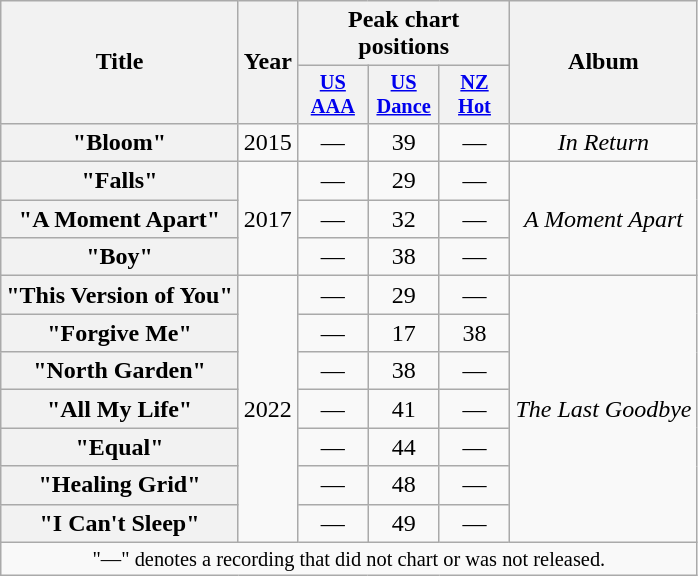<table class="wikitable plainrowheaders" style="text-align:center;">
<tr>
<th scope="col" rowspan="2">Title</th>
<th scope="col" rowspan="2">Year</th>
<th scope="col" colspan="3">Peak chart positions</th>
<th scope="col" rowspan="2">Album</th>
</tr>
<tr>
<th scope="col" style="width:3em;font-size:85%;"><a href='#'>US<br>AAA</a><br></th>
<th scope="col" style="width:3em;font-size:85%;"><a href='#'>US<br>Dance</a><br></th>
<th scope="col" style="width:3em;font-size:85%;"><a href='#'>NZ<br>Hot</a><br></th>
</tr>
<tr>
<th scope="row">"Bloom"</th>
<td>2015</td>
<td>—</td>
<td>39</td>
<td>—</td>
<td><em>In Return</em></td>
</tr>
<tr>
<th scope="row">"Falls"<br></th>
<td rowspan="3">2017</td>
<td>—</td>
<td>29</td>
<td>—</td>
<td rowspan="3"><em>A Moment Apart</em></td>
</tr>
<tr>
<th scope="row">"A Moment Apart"</th>
<td>—</td>
<td>32</td>
<td>—</td>
</tr>
<tr>
<th scope="row">"Boy"</th>
<td>—</td>
<td>38</td>
<td>—</td>
</tr>
<tr>
<th scope="row">"This Version of You"<br></th>
<td rowspan="7">2022</td>
<td>—</td>
<td>29</td>
<td>—</td>
<td rowspan="7"><em>The Last Goodbye</em></td>
</tr>
<tr>
<th scope="row">"Forgive Me"<br></th>
<td>—</td>
<td>17</td>
<td>38</td>
</tr>
<tr>
<th scope="row">"North Garden"</th>
<td>—</td>
<td>38</td>
<td>—</td>
</tr>
<tr>
<th scope="row">"All My Life"</th>
<td>—</td>
<td>41</td>
<td>—</td>
</tr>
<tr>
<th scope="row">"Equal"<br></th>
<td>—</td>
<td>44</td>
<td>—</td>
</tr>
<tr>
<th scope="row">"Healing Grid"</th>
<td>—</td>
<td>48</td>
<td>—</td>
</tr>
<tr>
<th scope="row">"I Can't Sleep"</th>
<td>—</td>
<td>49</td>
<td>—</td>
</tr>
<tr>
<td colspan="6" style="font-size:85%">"—" denotes a recording that did not chart or was not released.</td>
</tr>
</table>
